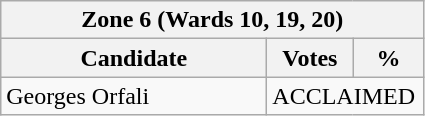<table class="wikitable">
<tr>
<th colspan="3">Zone 6 (Wards 10, 19, 20)</th>
</tr>
<tr>
<th style="width: 170px">Candidate</th>
<th style="width: 50px">Votes</th>
<th style="width: 40px">%</th>
</tr>
<tr>
<td>Georges Orfali</td>
<td colspan="2">ACCLAIMED</td>
</tr>
</table>
